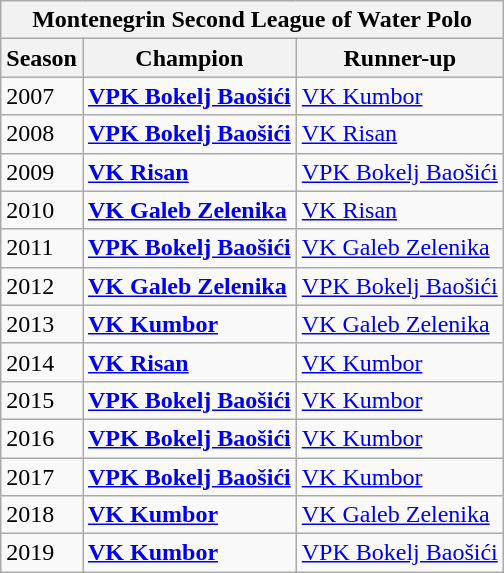<table class="wikitable">
<tr>
<th colspan="4">Montenegrin Second League of Water Polo</th>
</tr>
<tr>
<th>Season</th>
<th>Champion</th>
<th>Runner-up</th>
</tr>
<tr>
<td>2007</td>
<td><strong><a href='#'>VPK Bokelj Baošići</a></strong></td>
<td><a href='#'>VK Kumbor</a></td>
</tr>
<tr>
<td>2008</td>
<td><strong><a href='#'>VPK Bokelj Baošići</a></strong></td>
<td><a href='#'>VK Risan</a></td>
</tr>
<tr>
<td>2009</td>
<td><strong><a href='#'>VK Risan</a></strong></td>
<td><a href='#'>VPK Bokelj Baošići</a></td>
</tr>
<tr>
<td>2010</td>
<td><strong><a href='#'>VK Galeb Zelenika</a></strong></td>
<td><a href='#'>VK Risan</a></td>
</tr>
<tr>
<td>2011</td>
<td><strong><a href='#'>VPK Bokelj Baošići</a></strong></td>
<td><a href='#'>VK Galeb Zelenika</a></td>
</tr>
<tr>
<td>2012</td>
<td><strong><a href='#'>VK Galeb Zelenika</a></strong></td>
<td><a href='#'>VPK Bokelj Baošići</a></td>
</tr>
<tr>
<td>2013</td>
<td><strong><a href='#'>VK Kumbor</a></strong></td>
<td><a href='#'>VK Galeb Zelenika</a></td>
</tr>
<tr>
<td>2014</td>
<td><strong><a href='#'>VK Risan</a></strong></td>
<td><a href='#'>VK Kumbor</a></td>
</tr>
<tr>
<td>2015</td>
<td><strong><a href='#'>VPK Bokelj Baošići</a></strong></td>
<td><a href='#'>VK Kumbor</a></td>
</tr>
<tr>
<td>2016</td>
<td><strong><a href='#'>VPK Bokelj Baošići</a></strong></td>
<td><a href='#'>VK Kumbor</a></td>
</tr>
<tr>
<td>2017</td>
<td><strong><a href='#'>VPK Bokelj Baošići</a></strong></td>
<td><a href='#'>VK Kumbor</a></td>
</tr>
<tr>
<td>2018</td>
<td><strong><a href='#'>VK Kumbor</a></strong></td>
<td><a href='#'>VK Galeb Zelenika</a></td>
</tr>
<tr>
<td>2019</td>
<td><strong><a href='#'>VK Kumbor</a></strong></td>
<td><a href='#'>VPK Bokelj Baošići</a></td>
</tr>
</table>
